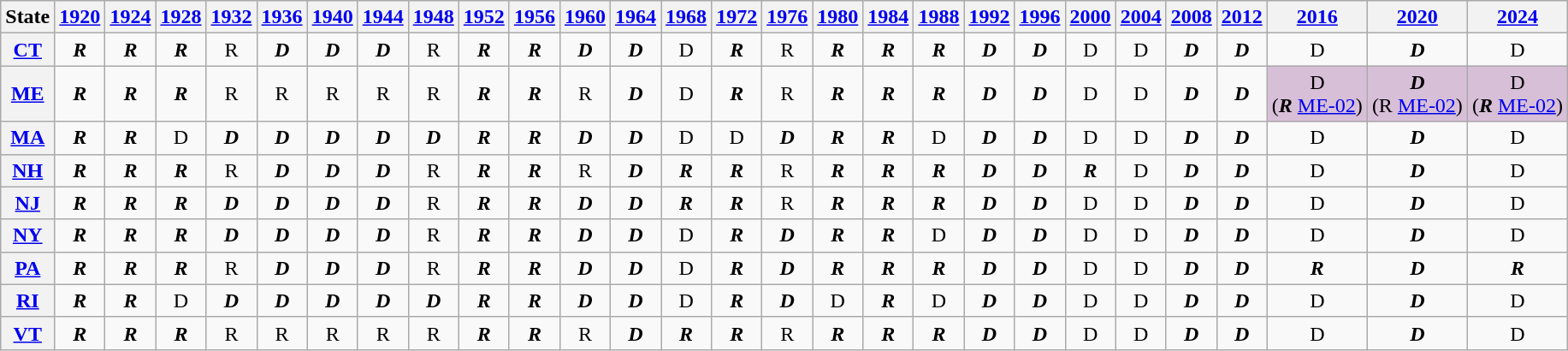<table class=wikitable style="text-align:center">
<tr>
<th>State</th>
<th><a href='#'>1920</a></th>
<th><a href='#'>1924</a></th>
<th><a href='#'>1928</a></th>
<th><a href='#'>1932</a></th>
<th><a href='#'>1936</a></th>
<th><a href='#'>1940</a></th>
<th><a href='#'>1944</a></th>
<th><a href='#'>1948</a></th>
<th><a href='#'>1952</a></th>
<th><a href='#'>1956</a></th>
<th><a href='#'>1960</a></th>
<th><a href='#'>1964</a></th>
<th><a href='#'>1968</a></th>
<th><a href='#'>1972</a></th>
<th><a href='#'>1976</a></th>
<th><a href='#'>1980</a></th>
<th><a href='#'>1984</a></th>
<th><a href='#'>1988</a></th>
<th><a href='#'>1992</a></th>
<th><a href='#'>1996</a></th>
<th><a href='#'>2000</a></th>
<th><a href='#'>2004</a></th>
<th><a href='#'>2008</a></th>
<th><a href='#'>2012</a></th>
<th><a href='#'>2016</a></th>
<th><a href='#'>2020</a></th>
<th><a href='#'>2024</a></th>
</tr>
<tr>
<th nowrap><a href='#'>CT</a></th>
<td><strong><em>R</em></strong></td>
<td><strong><em>R</em></strong></td>
<td><strong><em>R</em></strong></td>
<td>R</td>
<td><strong><em>D</em></strong></td>
<td><strong><em>D</em></strong></td>
<td><strong><em>D</em></strong></td>
<td>R</td>
<td><strong><em>R</em></strong></td>
<td><strong><em>R</em></strong></td>
<td><strong><em>D</em></strong></td>
<td><strong><em>D</em></strong></td>
<td>D</td>
<td><strong><em>R</em></strong></td>
<td>R</td>
<td><strong><em>R</em></strong></td>
<td><strong><em>R</em></strong></td>
<td><strong><em>R</em></strong></td>
<td><strong><em>D</em></strong></td>
<td><strong><em>D</em></strong></td>
<td>D</td>
<td>D</td>
<td><strong><em>D</em></strong></td>
<td><strong><em>D</em></strong></td>
<td>D</td>
<td><strong><em>D</em></strong></td>
<td>D</td>
</tr>
<tr>
<th nowrap><a href='#'>ME</a></th>
<td><strong><em>R</em></strong></td>
<td><strong><em>R</em></strong></td>
<td><strong><em>R</em></strong></td>
<td>R</td>
<td>R</td>
<td>R</td>
<td>R</td>
<td>R</td>
<td><strong><em>R</em></strong></td>
<td><strong><em>R</em></strong></td>
<td>R</td>
<td><strong><em>D</em></strong></td>
<td>D</td>
<td><strong><em>R</em></strong></td>
<td>R</td>
<td><strong><em>R</em></strong></td>
<td><strong><em>R</em></strong></td>
<td><strong><em>R</em></strong></td>
<td><strong><em>D</em></strong></td>
<td><strong><em>D</em></strong></td>
<td>D</td>
<td>D</td>
<td><strong><em>D</em></strong></td>
<td><strong><em>D</em></strong></td>
<td style="background:thistle;">D<br>(<strong><em>R</em></strong> <a href='#'>ME-02</a>)</td>
<td style="background:thistle;"><strong><em>D</em></strong><br>(R <a href='#'>ME-02</a>)</td>
<td style="background:thistle;">D<br>(<strong><em>R</em></strong> <a href='#'>ME-02</a>)</td>
</tr>
<tr>
<th nowrap><a href='#'>MA</a></th>
<td><strong><em>R</em></strong></td>
<td><strong><em>R</em></strong></td>
<td>D</td>
<td><strong><em>D</em></strong></td>
<td><strong><em>D</em></strong></td>
<td><strong><em>D</em></strong></td>
<td><strong><em>D</em></strong></td>
<td><strong><em>D</em></strong></td>
<td><strong><em>R</em></strong></td>
<td><strong><em>R</em></strong></td>
<td><strong><em>D</em></strong></td>
<td><strong><em>D</em></strong></td>
<td>D</td>
<td>D</td>
<td><strong><em>D</em></strong></td>
<td><strong><em>R</em></strong></td>
<td><strong><em>R</em></strong></td>
<td>D</td>
<td><strong><em>D</em></strong></td>
<td><strong><em>D</em></strong></td>
<td>D</td>
<td>D</td>
<td><strong><em>D</em></strong></td>
<td><strong><em>D</em></strong></td>
<td>D</td>
<td><strong><em>D</em></strong></td>
<td>D</td>
</tr>
<tr>
<th nowrap><a href='#'>NH</a></th>
<td><strong><em>R</em></strong></td>
<td><strong><em>R</em></strong></td>
<td><strong><em>R</em></strong></td>
<td>R</td>
<td><strong><em>D</em></strong></td>
<td><strong><em>D</em></strong></td>
<td><strong><em>D</em></strong></td>
<td>R</td>
<td><strong><em>R</em></strong></td>
<td><strong><em>R</em></strong></td>
<td>R</td>
<td><strong><em>D</em></strong></td>
<td><strong><em>R</em></strong></td>
<td><strong><em>R</em></strong></td>
<td>R</td>
<td><strong><em>R</em></strong></td>
<td><strong><em>R</em></strong></td>
<td><strong><em>R</em></strong></td>
<td><strong><em>D</em></strong></td>
<td><strong><em>D</em></strong></td>
<td><strong><em>R</em></strong></td>
<td>D</td>
<td><strong><em>D</em></strong></td>
<td><strong><em>D</em></strong></td>
<td>D</td>
<td><strong><em>D</em></strong></td>
<td>D</td>
</tr>
<tr>
<th nowrap><a href='#'>NJ</a></th>
<td><strong><em>R</em></strong></td>
<td><strong><em>R</em></strong></td>
<td><strong><em>R</em></strong></td>
<td><strong><em>D</em></strong></td>
<td><strong><em>D</em></strong></td>
<td><strong><em>D</em></strong></td>
<td><strong><em>D</em></strong></td>
<td>R</td>
<td><strong><em>R</em></strong></td>
<td><strong><em>R</em></strong></td>
<td><strong><em>D</em></strong></td>
<td><strong><em>D</em></strong></td>
<td><strong><em>R</em></strong></td>
<td><strong><em>R</em></strong></td>
<td>R</td>
<td><strong><em>R</em></strong></td>
<td><strong><em>R</em></strong></td>
<td><strong><em>R</em></strong></td>
<td><strong><em>D</em></strong></td>
<td><strong><em>D</em></strong></td>
<td>D</td>
<td>D</td>
<td><strong><em>D</em></strong></td>
<td><strong><em>D</em></strong></td>
<td>D</td>
<td><strong><em>D</em></strong></td>
<td>D</td>
</tr>
<tr>
<th nowrap><a href='#'>NY</a></th>
<td><strong><em>R</em></strong></td>
<td><strong><em>R</em></strong></td>
<td><strong><em>R</em></strong></td>
<td><strong><em>D</em></strong></td>
<td><strong><em>D</em></strong></td>
<td><strong><em>D</em></strong></td>
<td><strong><em>D</em></strong></td>
<td>R</td>
<td><strong><em>R</em></strong></td>
<td><strong><em>R</em></strong></td>
<td><strong><em>D</em></strong></td>
<td><strong><em>D</em></strong></td>
<td>D</td>
<td><strong><em>R</em></strong></td>
<td><strong><em>D</em></strong></td>
<td><strong><em>R</em></strong></td>
<td><strong><em>R</em></strong></td>
<td>D</td>
<td><strong><em>D</em></strong></td>
<td><strong><em>D</em></strong></td>
<td>D</td>
<td>D</td>
<td><strong><em>D</em></strong></td>
<td><strong><em>D</em></strong></td>
<td>D</td>
<td><strong><em>D</em></strong></td>
<td>D</td>
</tr>
<tr>
<th nowrap><a href='#'>PA</a></th>
<td><strong><em>R</em></strong></td>
<td><strong><em>R</em></strong></td>
<td><strong><em>R</em></strong></td>
<td>R</td>
<td><strong><em>D</em></strong></td>
<td><strong><em>D</em></strong></td>
<td><strong><em>D</em></strong></td>
<td>R</td>
<td><strong><em>R</em></strong></td>
<td><strong><em>R</em></strong></td>
<td><strong><em>D</em></strong></td>
<td><strong><em>D</em></strong></td>
<td>D</td>
<td><strong><em>R</em></strong></td>
<td><strong><em>D</em></strong></td>
<td><strong><em>R</em></strong></td>
<td><strong><em>R</em></strong></td>
<td><strong><em>R</em></strong></td>
<td><strong><em>D</em></strong></td>
<td><strong><em>D</em></strong></td>
<td>D</td>
<td>D</td>
<td><strong><em>D</em></strong></td>
<td><strong><em>D</em></strong></td>
<td><strong><em>R</em></strong></td>
<td><strong><em>D</em></strong></td>
<td><strong><em>R</em></strong></td>
</tr>
<tr>
<th nowrap><a href='#'>RI</a></th>
<td><strong><em>R</em></strong></td>
<td><strong><em>R</em></strong></td>
<td>D</td>
<td><strong><em>D</em></strong></td>
<td><strong><em>D</em></strong></td>
<td><strong><em>D</em></strong></td>
<td><strong><em>D</em></strong></td>
<td><strong><em>D</em></strong></td>
<td><strong><em>R</em></strong></td>
<td><strong><em>R</em></strong></td>
<td><strong><em>D</em></strong></td>
<td><strong><em>D</em></strong></td>
<td>D</td>
<td><strong><em>R</em></strong></td>
<td><strong><em>D</em></strong></td>
<td>D</td>
<td><strong><em>R</em></strong></td>
<td>D</td>
<td><strong><em>D</em></strong></td>
<td><strong><em>D</em></strong></td>
<td>D</td>
<td>D</td>
<td><strong><em>D</em></strong></td>
<td><strong><em>D</em></strong></td>
<td>D</td>
<td><strong><em>D</em></strong></td>
<td>D</td>
</tr>
<tr>
<th nowrap><a href='#'>VT</a></th>
<td><strong><em>R</em></strong></td>
<td><strong><em>R</em></strong></td>
<td><strong><em>R</em></strong></td>
<td>R</td>
<td>R</td>
<td>R</td>
<td>R</td>
<td>R</td>
<td><strong><em>R</em></strong></td>
<td><strong><em>R</em></strong></td>
<td>R</td>
<td><strong><em>D</em></strong></td>
<td><strong><em>R</em></strong></td>
<td><strong><em>R</em></strong></td>
<td>R</td>
<td><strong><em>R</em></strong></td>
<td><strong><em>R</em></strong></td>
<td><strong><em>R</em></strong></td>
<td><strong><em>D</em></strong></td>
<td><strong><em>D</em></strong></td>
<td>D</td>
<td>D</td>
<td><strong><em>D</em></strong></td>
<td><strong><em>D</em></strong></td>
<td>D</td>
<td><strong><em>D</em></strong></td>
<td>D</td>
</tr>
</table>
